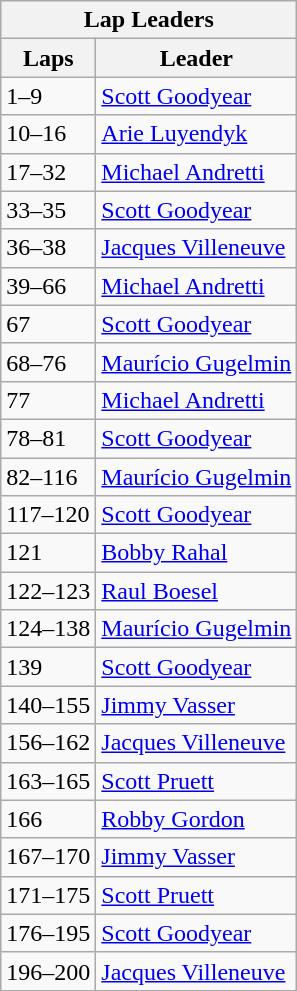<table class="wikitable">
<tr>
<th colspan=2>Lap Leaders</th>
</tr>
<tr>
<th>Laps</th>
<th>Leader</th>
</tr>
<tr>
<td>1–9</td>
<td><a href='#'>Scott Goodyear</a></td>
</tr>
<tr>
<td>10–16</td>
<td><a href='#'>Arie Luyendyk</a></td>
</tr>
<tr>
<td>17–32</td>
<td><a href='#'>Michael Andretti</a></td>
</tr>
<tr>
<td>33–35</td>
<td><a href='#'>Scott Goodyear</a></td>
</tr>
<tr>
<td>36–38</td>
<td><a href='#'>Jacques Villeneuve</a></td>
</tr>
<tr>
<td>39–66</td>
<td><a href='#'>Michael Andretti</a></td>
</tr>
<tr>
<td>67</td>
<td><a href='#'>Scott Goodyear</a></td>
</tr>
<tr>
<td>68–76</td>
<td><a href='#'>Maurício Gugelmin</a></td>
</tr>
<tr>
<td>77</td>
<td><a href='#'>Michael Andretti</a></td>
</tr>
<tr>
<td>78–81</td>
<td><a href='#'>Scott Goodyear</a></td>
</tr>
<tr>
<td>82–116</td>
<td><a href='#'>Maurício Gugelmin</a></td>
</tr>
<tr>
<td>117–120</td>
<td><a href='#'>Scott Goodyear</a></td>
</tr>
<tr>
<td>121</td>
<td><a href='#'>Bobby Rahal</a></td>
</tr>
<tr>
<td>122–123</td>
<td><a href='#'>Raul Boesel</a></td>
</tr>
<tr>
<td>124–138</td>
<td><a href='#'>Maurício Gugelmin</a></td>
</tr>
<tr>
<td>139</td>
<td><a href='#'>Scott Goodyear</a></td>
</tr>
<tr>
<td>140–155</td>
<td><a href='#'>Jimmy Vasser</a></td>
</tr>
<tr>
<td>156–162</td>
<td><a href='#'>Jacques Villeneuve</a></td>
</tr>
<tr>
<td>163–165</td>
<td><a href='#'>Scott Pruett</a></td>
</tr>
<tr>
<td>166</td>
<td><a href='#'>Robby Gordon</a></td>
</tr>
<tr>
<td>167–170</td>
<td><a href='#'>Jimmy Vasser</a></td>
</tr>
<tr>
<td>171–175</td>
<td><a href='#'>Scott Pruett</a></td>
</tr>
<tr>
<td>176–195</td>
<td><a href='#'>Scott Goodyear</a></td>
</tr>
<tr>
<td>196–200</td>
<td><a href='#'>Jacques Villeneuve</a></td>
</tr>
</table>
